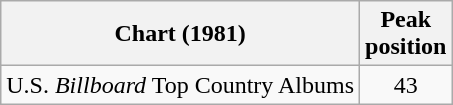<table class="wikitable">
<tr>
<th>Chart (1981)</th>
<th>Peak<br>position</th>
</tr>
<tr>
<td>U.S. <em>Billboard</em> Top Country Albums</td>
<td align="center">43</td>
</tr>
</table>
